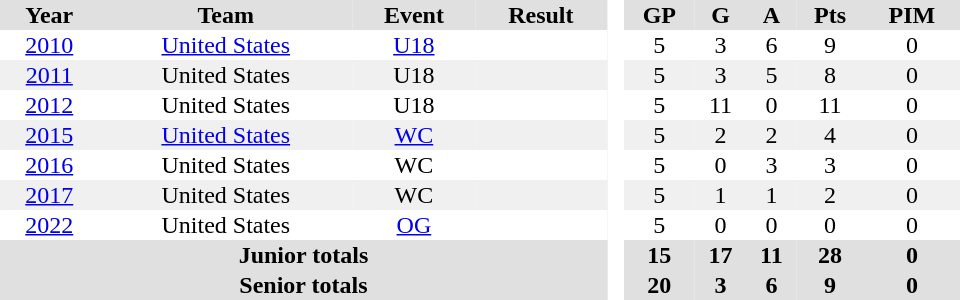<table border="0" cellpadding="1" cellspacing="0" style="text-align:center; width:40em">
<tr ALIGN="centre" bgcolor="#e0e0e0">
<th>Year</th>
<th>Team</th>
<th>Event</th>
<th>Result</th>
<th rowspan="97" bgcolor="#ffffff"> </th>
<th>GP</th>
<th>G</th>
<th>A</th>
<th>Pts</th>
<th>PIM</th>
</tr>
<tr>
<td><a href='#'>2010</a></td>
<td><a href='#'>United States</a></td>
<td><a href='#'>U18</a></td>
<td></td>
<td>5</td>
<td>3</td>
<td>6</td>
<td>9</td>
<td>0</td>
</tr>
<tr bgcolor="f0f0f0">
<td><a href='#'>2011</a></td>
<td>United States</td>
<td>U18</td>
<td></td>
<td>5</td>
<td>3</td>
<td>5</td>
<td>8</td>
<td>0</td>
</tr>
<tr>
<td><a href='#'>2012</a></td>
<td>United States</td>
<td>U18</td>
<td></td>
<td>5</td>
<td>11</td>
<td>0</td>
<td>11</td>
<td>0</td>
</tr>
<tr bgcolor="f0f0f0">
<td><a href='#'>2015</a></td>
<td><a href='#'>United States</a></td>
<td><a href='#'>WC</a></td>
<td></td>
<td>5</td>
<td>2</td>
<td>2</td>
<td>4</td>
<td>0</td>
</tr>
<tr>
<td><a href='#'>2016</a></td>
<td>United States</td>
<td>WC</td>
<td></td>
<td>5</td>
<td>0</td>
<td>3</td>
<td>3</td>
<td>0</td>
</tr>
<tr bgcolor="f0f0f0">
<td><a href='#'>2017</a></td>
<td>United States</td>
<td>WC</td>
<td></td>
<td>5</td>
<td>1</td>
<td>1</td>
<td>2</td>
<td>0</td>
</tr>
<tr>
<td><a href='#'>2022</a></td>
<td>United States</td>
<td><a href='#'>OG</a></td>
<td></td>
<td>5</td>
<td>0</td>
<td>0</td>
<td>0</td>
<td>0</td>
</tr>
<tr ALIGN="centre" bgcolor="#e0e0e0">
<th colspan=4>Junior totals</th>
<th>15</th>
<th>17</th>
<th>11</th>
<th>28</th>
<th>0</th>
</tr>
<tr ALIGN="centre" bgcolor="#e0e0e0">
<th colspan=4>Senior totals</th>
<th>20</th>
<th>3</th>
<th>6</th>
<th>9</th>
<th>0</th>
</tr>
</table>
